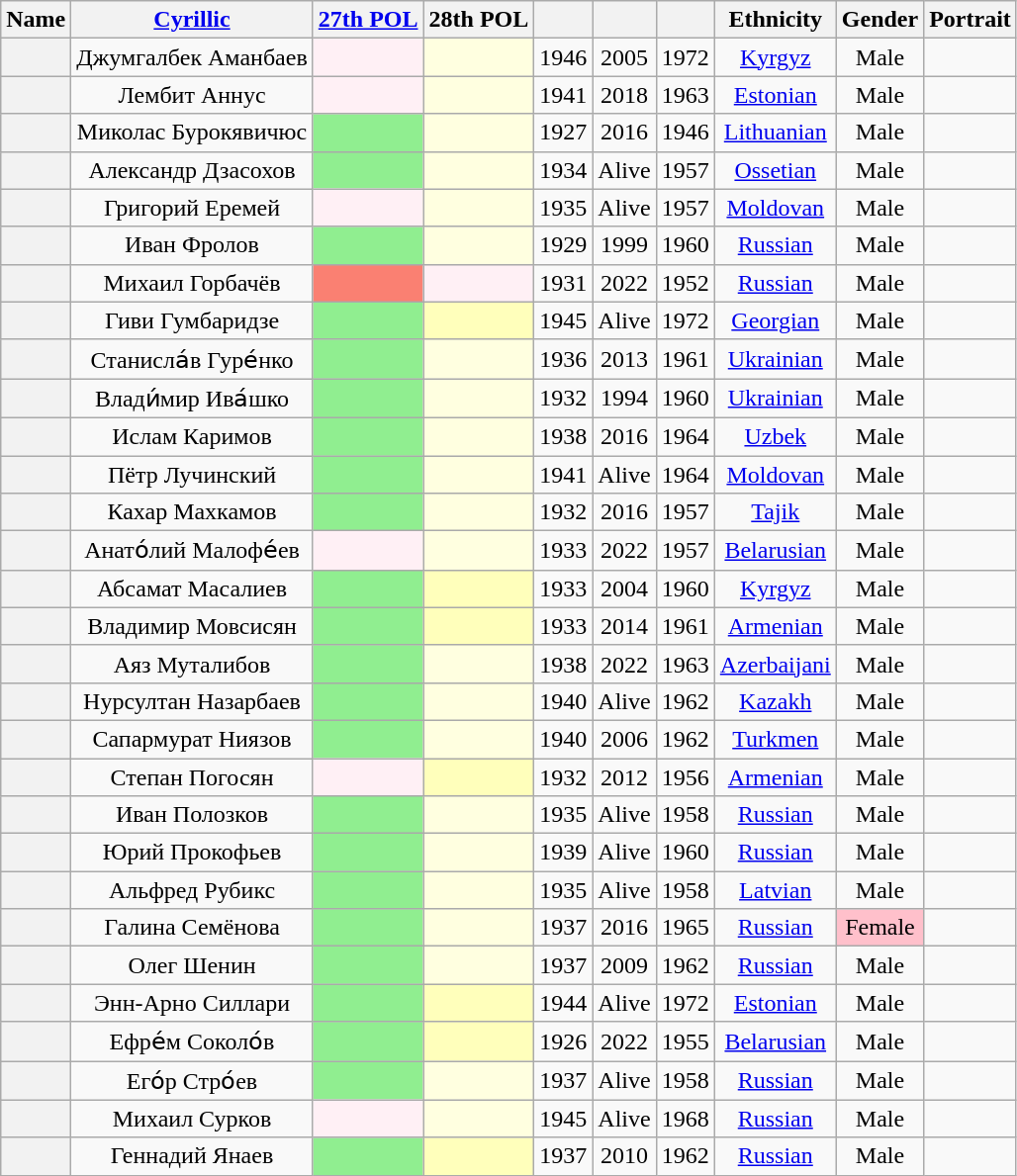<table class="wikitable sortable" style=text-align:center>
<tr>
<th scope="col">Name</th>
<th scope="col" class="unsortable"><a href='#'>Cyrillic</a></th>
<th scope="col"><a href='#'>27th POL</a></th>
<th scope="col">28th POL</th>
<th scope="col"></th>
<th scope="col"></th>
<th scope="col"></th>
<th scope="col">Ethnicity</th>
<th scope="col">Gender</th>
<th scope="col" class="unsortable">Portrait</th>
</tr>
<tr>
<th align="center" scope="row" style="font-weight:normal;"></th>
<td>Джумгалбек Аманбаев</td>
<td bgcolor = LavenderBlush></td>
<td bgcolor = LightYellow></td>
<td>1946</td>
<td>2005</td>
<td>1972</td>
<td><a href='#'>Kyrgyz</a></td>
<td>Male</td>
<td></td>
</tr>
<tr>
<th align="center" scope="row" style="font-weight:normal;"></th>
<td>Лембит Аннус</td>
<td bgcolor = LavenderBlush></td>
<td bgcolor = LightYellow></td>
<td>1941</td>
<td>2018</td>
<td>1963</td>
<td><a href='#'>Estonian</a></td>
<td>Male</td>
<td></td>
</tr>
<tr>
<th align="center" scope="row" style="font-weight:normal;"></th>
<td>Миколас Бурокявичюс</td>
<td bgcolor = LightGreen></td>
<td bgcolor = LightYellow></td>
<td>1927</td>
<td>2016</td>
<td>1946</td>
<td><a href='#'>Lithuanian</a></td>
<td>Male</td>
<td></td>
</tr>
<tr>
<th align="center" scope="row" style="font-weight:normal;"></th>
<td>Александр Дзасохов</td>
<td bgcolor = LightGreen></td>
<td bgcolor = LightYellow></td>
<td>1934</td>
<td>Alive</td>
<td>1957</td>
<td><a href='#'>Ossetian</a></td>
<td>Male</td>
<td></td>
</tr>
<tr>
<th align="center" scope="row" style="font-weight:normal;"></th>
<td>Григорий Еремей</td>
<td bgcolor = LavenderBlush></td>
<td bgcolor = LightYellow></td>
<td>1935</td>
<td>Alive</td>
<td>1957</td>
<td><a href='#'>Moldovan</a></td>
<td>Male</td>
<td></td>
</tr>
<tr>
<th align="center" scope="row" style="font-weight:normal;"></th>
<td>Иван Фролов</td>
<td bgcolor = LightGreen></td>
<td bgcolor = LightYellow></td>
<td>1929</td>
<td>1999</td>
<td>1960</td>
<td><a href='#'>Russian</a></td>
<td>Male</td>
<td></td>
</tr>
<tr>
<th align="center" scope="row" style="font-weight:normal;"></th>
<td>Михаил Горбачёв</td>
<td bgcolor = Salmon></td>
<td bgcolor = LavenderBlush></td>
<td>1931</td>
<td>2022</td>
<td>1952</td>
<td><a href='#'>Russian</a></td>
<td>Male</td>
<td></td>
</tr>
<tr>
<th align="center" scope="row" style="font-weight:normal;"></th>
<td>Гиви Гумбаридзе</td>
<td bgcolor = LightGreen></td>
<td bgcolor = ffffbb></td>
<td>1945</td>
<td>Alive</td>
<td>1972</td>
<td><a href='#'>Georgian</a></td>
<td>Male</td>
<td></td>
</tr>
<tr>
<th align="center" scope="row" style="font-weight:normal;"></th>
<td>Станисла́в Гуре́нко</td>
<td bgcolor = LightGreen></td>
<td bgcolor = LightYellow></td>
<td>1936</td>
<td>2013</td>
<td>1961</td>
<td><a href='#'>Ukrainian</a></td>
<td>Male</td>
<td></td>
</tr>
<tr>
<th align="center" scope="row" style="font-weight:normal;"></th>
<td>Влади́мир Ива́шко</td>
<td bgcolor = LightGreen></td>
<td bgcolor = LightYellow></td>
<td>1932</td>
<td>1994</td>
<td>1960</td>
<td><a href='#'>Ukrainian</a></td>
<td>Male</td>
<td></td>
</tr>
<tr>
<th align="center" scope="row" style="font-weight:normal;"></th>
<td>Ислам Каримов</td>
<td bgcolor = LightGreen></td>
<td bgcolor = LightYellow></td>
<td>1938</td>
<td>2016</td>
<td>1964</td>
<td><a href='#'>Uzbek</a></td>
<td>Male</td>
<td></td>
</tr>
<tr>
<th align="center" scope="row" style="font-weight:normal;"></th>
<td>Пётр Лучинский</td>
<td bgcolor = LightGreen></td>
<td bgcolor = LightYellow></td>
<td>1941</td>
<td>Alive</td>
<td>1964</td>
<td><a href='#'>Moldovan</a></td>
<td>Male</td>
<td></td>
</tr>
<tr>
<th align="center" scope="row" style="font-weight:normal;"></th>
<td>Кахар Махкамов</td>
<td bgcolor = LightGreen></td>
<td bgcolor = LightYellow></td>
<td>1932</td>
<td>2016</td>
<td>1957</td>
<td><a href='#'>Tajik</a></td>
<td>Male</td>
<td></td>
</tr>
<tr>
<th align="center" scope="row" style="font-weight:normal;"></th>
<td>Анато́лий Малофе́ев</td>
<td bgcolor = LavenderBlush></td>
<td bgcolor = LightYellow></td>
<td>1933</td>
<td>2022</td>
<td>1957</td>
<td><a href='#'>Belarusian</a></td>
<td>Male</td>
<td></td>
</tr>
<tr>
<th align="center" scope="row" style="font-weight:normal;"></th>
<td>Абсамат Масалиев</td>
<td bgcolor = LightGreen></td>
<td bgcolor = ffffbb></td>
<td>1933</td>
<td>2004</td>
<td>1960</td>
<td><a href='#'>Kyrgyz</a></td>
<td>Male</td>
<td></td>
</tr>
<tr>
<th align="center" scope="row" style="font-weight:normal;"></th>
<td>Владимир Мовсисян</td>
<td bgcolor = LightGreen></td>
<td bgcolor = ffffbb></td>
<td>1933</td>
<td>2014</td>
<td>1961</td>
<td><a href='#'>Armenian</a></td>
<td>Male</td>
<td></td>
</tr>
<tr>
<th align="center" scope="row" style="font-weight:normal;"></th>
<td>Аяз Муталибов</td>
<td bgcolor = LightGreen></td>
<td bgcolor = LightYellow></td>
<td>1938</td>
<td>2022</td>
<td>1963</td>
<td><a href='#'>Azerbaijani</a></td>
<td>Male</td>
<td></td>
</tr>
<tr>
<th align="center" scope="row" style="font-weight:normal;"></th>
<td>Нурсултан Назарбаев</td>
<td bgcolor = LightGreen></td>
<td bgcolor = LightYellow></td>
<td>1940</td>
<td>Alive</td>
<td>1962</td>
<td><a href='#'>Kazakh</a></td>
<td>Male</td>
<td></td>
</tr>
<tr>
<th align="center" scope="row" style="font-weight:normal;"></th>
<td>Сапармурат Ниязов</td>
<td bgcolor = LightGreen></td>
<td bgcolor = LightYellow></td>
<td>1940</td>
<td>2006</td>
<td>1962</td>
<td><a href='#'>Turkmen</a></td>
<td>Male</td>
<td></td>
</tr>
<tr>
<th align="center" scope="row" style="font-weight:normal;"></th>
<td>Степан Погосян</td>
<td bgcolor = LavenderBlush></td>
<td bgcolor = ffffbb></td>
<td>1932</td>
<td>2012</td>
<td>1956</td>
<td><a href='#'>Armenian</a></td>
<td>Male</td>
<td></td>
</tr>
<tr>
<th align="center" scope="row" style="font-weight:normal;"></th>
<td>Иван Полозков</td>
<td bgcolor = LightGreen></td>
<td bgcolor = LightYellow></td>
<td>1935</td>
<td>Alive</td>
<td>1958</td>
<td><a href='#'>Russian</a></td>
<td>Male</td>
<td></td>
</tr>
<tr>
<th align="center" scope="row" style="font-weight:normal;"></th>
<td>Юрий Прокофьев</td>
<td bgcolor = LightGreen></td>
<td bgcolor = LightYellow></td>
<td>1939</td>
<td>Alive</td>
<td>1960</td>
<td><a href='#'>Russian</a></td>
<td>Male</td>
<td></td>
</tr>
<tr>
<th align="center" scope="row" style="font-weight:normal;"></th>
<td>Альфред Рубикс</td>
<td bgcolor = LightGreen></td>
<td bgcolor = LightYellow></td>
<td>1935</td>
<td>Alive</td>
<td>1958</td>
<td><a href='#'>Latvian</a></td>
<td>Male</td>
<td></td>
</tr>
<tr>
<th align="center" scope="row" style="font-weight:normal;"></th>
<td>Галина Семёнова</td>
<td bgcolor = LightGreen></td>
<td bgcolor = LightYellow></td>
<td>1937</td>
<td>2016</td>
<td>1965</td>
<td><a href='#'>Russian</a></td>
<td style="background: Pink">Female</td>
<td></td>
</tr>
<tr>
<th align="center" scope="row" style="font-weight:normal;"></th>
<td>Олег Шенин</td>
<td bgcolor = LightGreen></td>
<td bgcolor = LightYellow></td>
<td>1937</td>
<td>2009</td>
<td>1962</td>
<td><a href='#'>Russian</a></td>
<td>Male</td>
<td></td>
</tr>
<tr>
<th align="center" scope="row" style="font-weight:normal;"></th>
<td>Энн-Арно Силлари</td>
<td bgcolor = LightGreen></td>
<td bgcolor = ffffbb></td>
<td>1944</td>
<td>Alive</td>
<td>1972</td>
<td><a href='#'>Estonian</a></td>
<td>Male</td>
<td></td>
</tr>
<tr>
<th align="center" scope="row" style="font-weight:normal;"></th>
<td>Ефре́м Соколо́в</td>
<td bgcolor = LightGreen></td>
<td bgcolor = ffffbb></td>
<td>1926</td>
<td>2022</td>
<td>1955</td>
<td><a href='#'>Belarusian</a></td>
<td>Male</td>
<td></td>
</tr>
<tr>
<th align="center" scope="row" style="font-weight:normal;"></th>
<td>Его́р Стро́ев</td>
<td bgcolor = LightGreen></td>
<td bgcolor = LightYellow></td>
<td>1937</td>
<td>Alive</td>
<td>1958</td>
<td><a href='#'>Russian</a></td>
<td>Male</td>
<td></td>
</tr>
<tr>
<th align="center" scope="row" style="font-weight:normal;"></th>
<td>Михаил Сурков</td>
<td bgcolor = LavenderBlush></td>
<td bgcolor = LightYellow></td>
<td>1945</td>
<td>Alive</td>
<td>1968</td>
<td><a href='#'>Russian</a></td>
<td>Male</td>
<td></td>
</tr>
<tr>
<th align="center" scope="row" style="font-weight:normal;"></th>
<td>Геннадий Янаев</td>
<td bgcolor = LightGreen></td>
<td bgcolor = ffffbb></td>
<td>1937</td>
<td>2010</td>
<td>1962</td>
<td><a href='#'>Russian</a></td>
<td>Male</td>
<td></td>
</tr>
</table>
